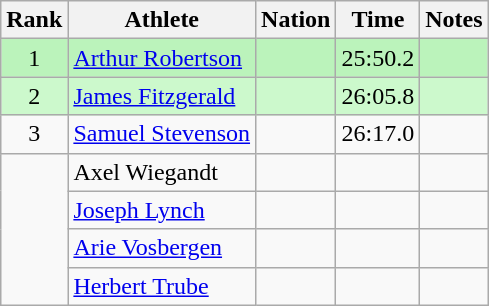<table class="wikitable sortable">
<tr>
<th>Rank</th>
<th>Athlete</th>
<th>Nation</th>
<th>Time</th>
<th>Notes</th>
</tr>
<tr bgcolor=bbf3bb>
<td align=center>1</td>
<td><a href='#'>Arthur Robertson</a></td>
<td></td>
<td align=center>25:50.2</td>
<td align=center></td>
</tr>
<tr bgcolor=ccf9cc>
<td align=center>2</td>
<td><a href='#'>James Fitzgerald</a></td>
<td></td>
<td align=center>26:05.8</td>
<td align=center></td>
</tr>
<tr>
<td align=center>3</td>
<td><a href='#'>Samuel Stevenson</a></td>
<td></td>
<td align=center>26:17.0</td>
<td></td>
</tr>
<tr>
<td rowspan=4 align=center></td>
<td>Axel Wiegandt</td>
<td></td>
<td align=center></td>
<td></td>
</tr>
<tr>
<td><a href='#'>Joseph Lynch</a></td>
<td></td>
<td align=center></td>
<td></td>
</tr>
<tr>
<td><a href='#'>Arie Vosbergen</a></td>
<td></td>
<td align=center></td>
<td></td>
</tr>
<tr>
<td><a href='#'>Herbert Trube</a></td>
<td></td>
<td align=center></td>
<td></td>
</tr>
</table>
